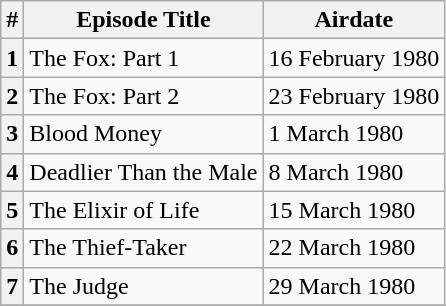<table class="wikitable">
<tr>
<th>#</th>
<th><strong>Episode Title</strong></th>
<th><strong>Airdate</strong></th>
</tr>
<tr>
<th>1</th>
<td>The Fox: Part 1</td>
<td>16 February 1980</td>
</tr>
<tr>
<th>2</th>
<td>The Fox: Part 2</td>
<td>23 February 1980</td>
</tr>
<tr>
<th>3</th>
<td>Blood Money</td>
<td>1 March 1980</td>
</tr>
<tr>
<th>4</th>
<td>Deadlier Than the Male</td>
<td>8 March 1980</td>
</tr>
<tr>
<th>5</th>
<td>The Elixir of Life</td>
<td>15 March 1980</td>
</tr>
<tr>
<th>6</th>
<td>The Thief-Taker</td>
<td>22 March 1980</td>
</tr>
<tr>
<th>7</th>
<td>The Judge</td>
<td>29 March 1980</td>
</tr>
<tr>
</tr>
</table>
